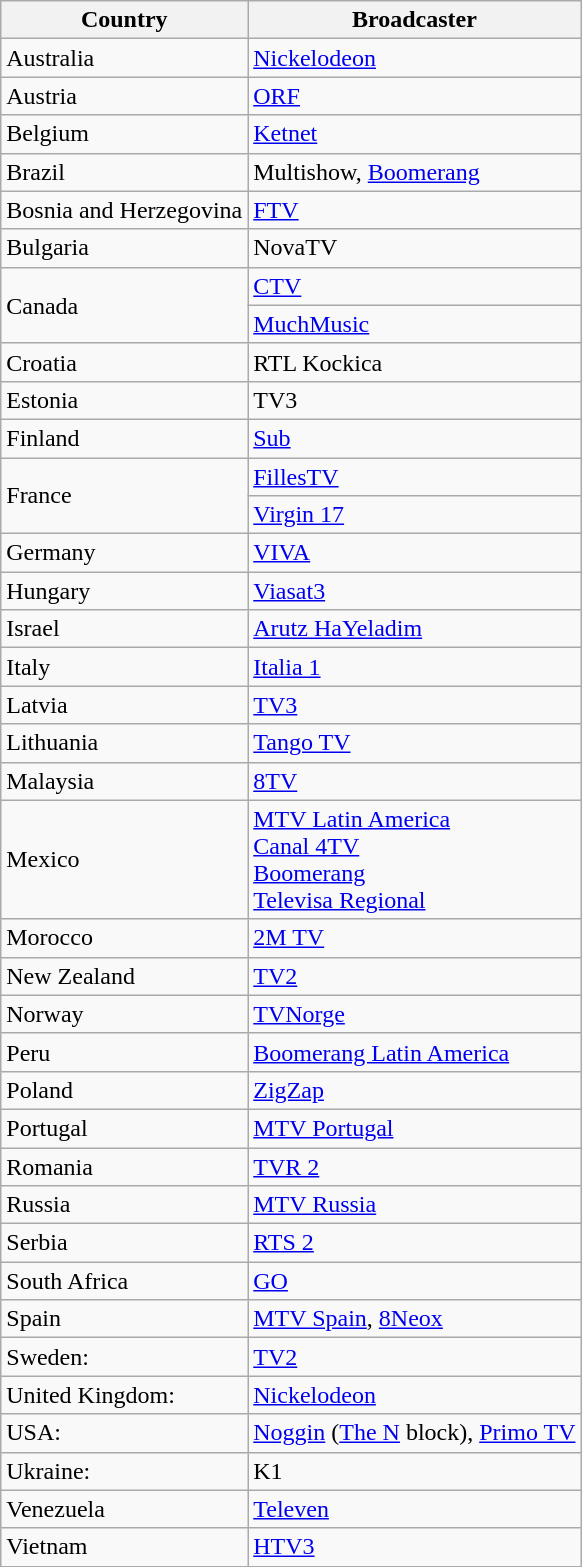<table class="wikitable" border="1">
<tr>
<th>Country</th>
<th>Broadcaster</th>
</tr>
<tr>
<td>Australia</td>
<td><a href='#'>Nickelodeon</a></td>
</tr>
<tr>
<td>Austria</td>
<td><a href='#'>ORF</a></td>
</tr>
<tr>
<td>Belgium</td>
<td><a href='#'>Ketnet</a></td>
</tr>
<tr>
<td>Brazil</td>
<td>Multishow, <a href='#'>Boomerang</a></td>
</tr>
<tr>
<td>Bosnia and Herzegovina</td>
<td><a href='#'>FTV</a></td>
</tr>
<tr>
<td>Bulgaria</td>
<td>NovaTV</td>
</tr>
<tr>
<td rowspan=2>Canada</td>
<td><a href='#'>CTV</a></td>
</tr>
<tr>
<td><a href='#'>MuchMusic</a></td>
</tr>
<tr>
<td>Croatia</td>
<td>RTL Kockica</td>
</tr>
<tr>
<td>Estonia</td>
<td>TV3</td>
</tr>
<tr>
<td>Finland</td>
<td><a href='#'>Sub</a></td>
</tr>
<tr>
<td rowspan=2>France</td>
<td><a href='#'>FillesTV</a></td>
</tr>
<tr>
<td><a href='#'>Virgin 17</a></td>
</tr>
<tr>
<td>Germany</td>
<td><a href='#'>VIVA</a></td>
</tr>
<tr>
<td>Hungary</td>
<td><a href='#'>Viasat3</a></td>
</tr>
<tr>
<td>Israel</td>
<td><a href='#'>Arutz HaYeladim</a></td>
</tr>
<tr>
<td>Italy</td>
<td><a href='#'>Italia 1</a></td>
</tr>
<tr>
<td>Latvia</td>
<td><a href='#'>TV3</a></td>
</tr>
<tr>
<td>Lithuania</td>
<td><a href='#'>Tango TV</a></td>
</tr>
<tr>
<td>Malaysia</td>
<td><a href='#'>8TV</a></td>
</tr>
<tr>
<td>Mexico</td>
<td><a href='#'>MTV Latin America</a> <br><a href='#'>Canal 4TV</a><br><a href='#'>Boomerang</a> <br><a href='#'>Televisa Regional</a></td>
</tr>
<tr>
<td>Morocco</td>
<td><a href='#'>2M TV</a></td>
</tr>
<tr>
<td>New Zealand</td>
<td><a href='#'>TV2</a></td>
</tr>
<tr>
<td>Norway</td>
<td><a href='#'>TVNorge</a></td>
</tr>
<tr>
<td>Peru</td>
<td><a href='#'>Boomerang Latin America</a></td>
</tr>
<tr>
<td>Poland</td>
<td><a href='#'>ZigZap</a></td>
</tr>
<tr>
<td>Portugal</td>
<td><a href='#'>MTV Portugal</a></td>
</tr>
<tr>
<td>Romania</td>
<td><a href='#'>TVR 2</a></td>
</tr>
<tr>
<td>Russia</td>
<td><a href='#'>MTV Russia</a></td>
</tr>
<tr Federalna televizija|FTV>
<td>Serbia</td>
<td><a href='#'>RTS 2</a></td>
</tr>
<tr>
<td>South Africa</td>
<td><a href='#'>GO</a></td>
</tr>
<tr>
<td>Spain</td>
<td><a href='#'>MTV Spain</a>, <a href='#'>8Neox</a></td>
</tr>
<tr>
<td>Sweden:</td>
<td><a href='#'>TV2</a></td>
</tr>
<tr>
<td>United Kingdom:</td>
<td><a href='#'>Nickelodeon</a></td>
</tr>
<tr>
<td>USA:</td>
<td><a href='#'>Noggin</a> (<a href='#'>The N</a> block), <a href='#'>Primo TV</a></td>
</tr>
<tr>
<td>Ukraine:</td>
<td>K1</td>
</tr>
<tr>
<td>Venezuela</td>
<td><a href='#'>Televen</a></td>
</tr>
<tr>
<td>Vietnam</td>
<td><a href='#'>HTV3</a></td>
</tr>
</table>
